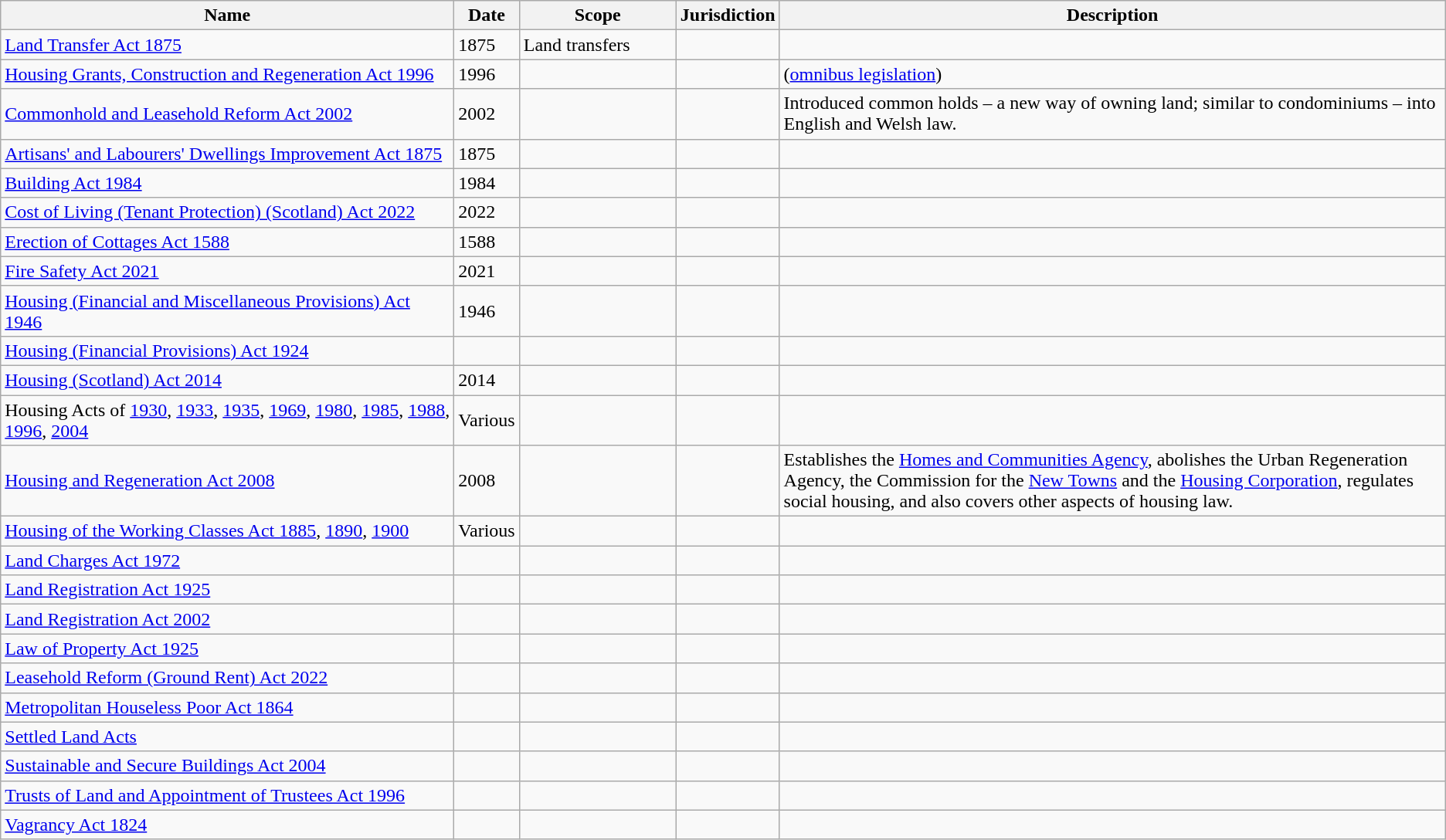<table class="wikitable sortable">
<tr>
<th>Name</th>
<th>Date</th>
<th>Scope</th>
<th>Jurisdiction</th>
<th>Description</th>
</tr>
<tr>
<td style="width:24em;"><a href='#'>Land Transfer Act 1875</a></td>
<td style="width:3em;">1875</td>
<td style="width:8em;">Land transfers</td>
<td></td>
<td></td>
</tr>
<tr>
<td><a href='#'>Housing Grants, Construction and Regeneration Act 1996</a></td>
<td>1996</td>
<td></td>
<td></td>
<td>(<a href='#'>omnibus legislation</a>) </td>
</tr>
<tr>
<td><a href='#'>Commonhold and Leasehold Reform Act 2002</a></td>
<td>2002</td>
<td></td>
<td><br></td>
<td>Introduced common holds – a new way of owning land; similar to condominiums – into English and Welsh law.</td>
</tr>
<tr>
<td><a href='#'>Artisans' and Labourers' Dwellings Improvement Act 1875</a></td>
<td>1875</td>
<td></td>
<td></td>
<td></td>
</tr>
<tr>
<td><a href='#'>Building Act 1984</a></td>
<td>1984</td>
<td></td>
<td><br></td>
<td></td>
</tr>
<tr>
<td><a href='#'>Cost of Living (Tenant Protection) (Scotland) Act 2022</a></td>
<td>2022</td>
<td></td>
<td></td>
<td></td>
</tr>
<tr>
<td><a href='#'>Erection of Cottages Act 1588</a></td>
<td>1588</td>
<td></td>
<td></td>
<td></td>
</tr>
<tr>
<td><a href='#'>Fire Safety Act 2021</a></td>
<td>2021</td>
<td></td>
<td><br></td>
<td></td>
</tr>
<tr>
<td><a href='#'>Housing (Financial and Miscellaneous Provisions) Act 1946</a></td>
<td>1946</td>
<td></td>
<td></td>
<td></td>
</tr>
<tr>
<td><a href='#'>Housing (Financial Provisions) Act 1924</a></td>
<td></td>
<td></td>
<td></td>
<td></td>
</tr>
<tr>
<td><a href='#'>Housing (Scotland) Act 2014</a></td>
<td>2014</td>
<td></td>
<td></td>
<td></td>
</tr>
<tr>
<td>Housing Acts of <a href='#'>1930</a>, <a href='#'>1933</a>, <a href='#'>1935</a>, <a href='#'>1969</a>, <a href='#'>1980</a>, <a href='#'>1985</a>, <a href='#'>1988</a>, <a href='#'>1996</a>, <a href='#'>2004</a></td>
<td>Various</td>
<td></td>
<td></td>
<td></td>
</tr>
<tr>
<td><a href='#'>Housing and Regeneration Act 2008</a></td>
<td>2008</td>
<td></td>
<td></td>
<td>Establishes the <a href='#'>Homes and Communities Agency</a>, abolishes the Urban Regeneration Agency, the Commission for the <a href='#'>New Towns</a> and the <a href='#'>Housing Corporation</a>, regulates social housing, and also covers other aspects of housing law.</td>
</tr>
<tr>
<td><a href='#'>Housing of the Working Classes Act 1885</a>, <a href='#'>1890</a>, <a href='#'>1900</a></td>
<td>Various</td>
<td></td>
<td></td>
<td></td>
</tr>
<tr>
<td><a href='#'>Land Charges Act 1972</a></td>
<td></td>
<td></td>
<td></td>
<td></td>
</tr>
<tr>
<td><a href='#'>Land Registration Act 1925</a></td>
<td></td>
<td></td>
<td></td>
<td></td>
</tr>
<tr>
<td><a href='#'>Land Registration Act 2002</a></td>
<td></td>
<td></td>
<td></td>
<td></td>
</tr>
<tr>
<td><a href='#'>Law of Property Act 1925</a></td>
<td></td>
<td></td>
<td></td>
<td></td>
</tr>
<tr>
<td><a href='#'>Leasehold Reform (Ground Rent) Act 2022</a></td>
<td></td>
<td></td>
<td></td>
<td></td>
</tr>
<tr>
<td><a href='#'>Metropolitan Houseless Poor Act 1864</a></td>
<td></td>
<td></td>
<td></td>
<td></td>
</tr>
<tr>
<td><a href='#'>Settled Land Acts</a></td>
<td></td>
<td></td>
<td></td>
<td></td>
</tr>
<tr>
<td><a href='#'>Sustainable and Secure Buildings Act 2004</a></td>
<td></td>
<td></td>
<td></td>
<td></td>
</tr>
<tr>
<td><a href='#'>Trusts of Land and Appointment of Trustees Act 1996</a></td>
<td></td>
<td></td>
<td></td>
<td></td>
</tr>
<tr>
<td><a href='#'>Vagrancy Act 1824</a></td>
<td></td>
<td></td>
<td></td>
<td></td>
</tr>
</table>
